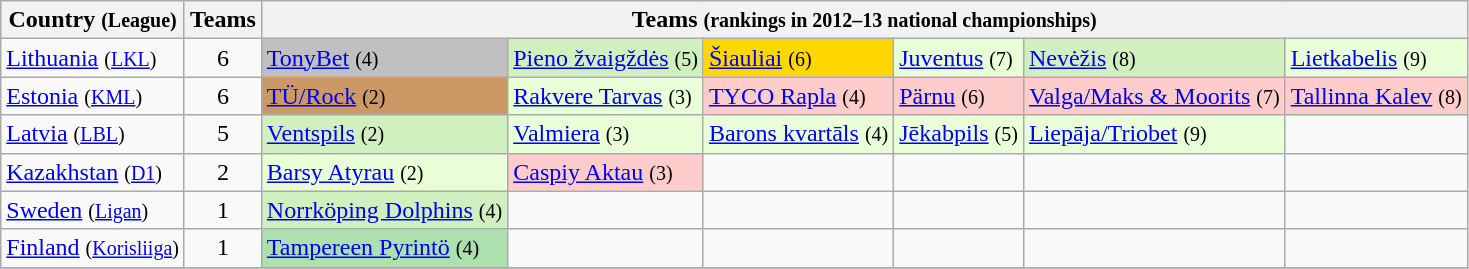<table class="wikitable">
<tr>
<th>Country <small>(League)</small></th>
<th>Teams</th>
<th colspan=6>Teams <small>(rankings in 2012–13 national championships)</small></th>
</tr>
<tr>
<td> <a href='#'>Lithuania</a> <small>(<a href='#'>LKL</a>)</small></td>
<td align=center>6</td>
<td style="background:silver;"><a href='#'>TonyBet</a> <small>(4)</small></td>
<td style="background:#D0F0C0;"><a href='#'>Pieno žvaigždės</a> <small>(5)</small></td>
<td style="background:gold;"><a href='#'>Šiauliai</a> <small>(6)</small></td>
<td style="background:#E8FFD8;"><a href='#'>Juventus</a> <small>(7)</small></td>
<td style="background:#D0F0C0;"><a href='#'>Nevėžis</a> <small>(8)</small></td>
<td style="background:#E8FFD8;"><a href='#'>Lietkabelis</a> <small>(9)</small></td>
</tr>
<tr>
<td> <a href='#'>Estonia</a> <small>(<a href='#'>KML</a>)</small></td>
<td align=center>6</td>
<td style="background:#CC9966;"><a href='#'>TÜ/Rock</a> <small>(2)</small></td>
<td style="background:#E8FFD8;"><a href='#'>Rakvere Tarvas</a> <small>(3)</small></td>
<td style="background:#ffcccc;"><a href='#'>TYCO Rapla</a> <small>(4)</small></td>
<td style="background:#ffcccc;"><a href='#'>Pärnu</a> <small>(6)</small></td>
<td style="background:#ffcccc;"><a href='#'>Valga/Maks & Moorits</a> <small>(7)</small></td>
<td style="background:#ffcccc;"><a href='#'>Tallinna Kalev</a> <small>(8)</small></td>
</tr>
<tr>
<td> <a href='#'>Latvia</a> <small>(<a href='#'>LBL</a>)</small></td>
<td align=center>5</td>
<td style="background:#D0F0C0;"><a href='#'>Ventspils</a> <small>(2)</small></td>
<td style="background:#E8FFD8;"><a href='#'>Valmiera</a> <small>(3)</small></td>
<td style="background:#E8FFD8;"><a href='#'>Barons kvartāls</a> <small>(4)</small></td>
<td style="background:#E8FFD8;"><a href='#'>Jēkabpils</a> <small>(5)</small></td>
<td style="background:#E8FFD8;"><a href='#'>Liepāja/Triobet</a> <small>(9)</small></td>
<td></td>
</tr>
<tr>
<td> <a href='#'>Kazakhstan</a> <small>(<a href='#'>D1</a>)</small></td>
<td align=center>2</td>
<td style="background:#E8FFD8;"><a href='#'>Barsy Atyrau</a> <small>(2)</small></td>
<td style="background:#ffcccc;"><a href='#'>Caspiy Aktau</a> <small>(3)</small></td>
<td></td>
<td></td>
<td></td>
<td></td>
</tr>
<tr>
<td> <a href='#'>Sweden</a> <small>(<a href='#'>Ligan</a>)</small></td>
<td align=center>1</td>
<td style="background:#D0F0C0;"><a href='#'>Norrköping Dolphins</a> <small>(4)</small></td>
<td></td>
<td></td>
<td></td>
<td></td>
<td></td>
</tr>
<tr>
<td> <a href='#'>Finland</a> <small>(<a href='#'>Korisliiga</a>)</small></td>
<td align=center>1</td>
<td style="background:#ACE1AF;"><a href='#'>Tampereen Pyrintö</a> <small>(4)</small></td>
<td></td>
<td></td>
<td></td>
<td></td>
<td></td>
</tr>
<tr>
</tr>
</table>
